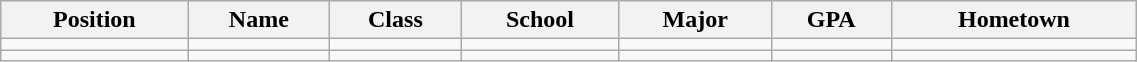<table class="wikitable" style="text-align: center; width:60%">
<tr>
<th>Position</th>
<th>Name</th>
<th>Class</th>
<th>School</th>
<th>Major</th>
<th>GPA</th>
<th>Hometown</th>
</tr>
<tr>
<td></td>
<td></td>
<td></td>
<td></td>
<td></td>
<td></td>
<td></td>
</tr>
<tr>
<td></td>
<td></td>
<td></td>
<td></td>
<td></td>
<td></td>
<td></td>
</tr>
</table>
